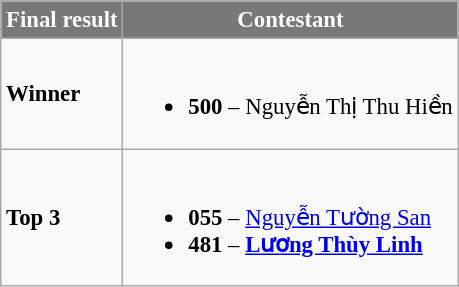<table class="wikitable sortable" style="font-size: 95%;">
<tr>
<th style="background-color:#787878;color:#FFFFFF;">Final result</th>
<th style="background-color:#787878;color:#FFFFFF;">Contestant</th>
</tr>
<tr>
<td><strong>Winner</strong></td>
<td><br><ul><li><strong>500</strong> – Nguyễn Thị Thu Hiền</li></ul></td>
</tr>
<tr>
<td><strong>Top 3</strong></td>
<td><br><ul><li><strong>055</strong> – <a href='#'>Nguyễn Tường San</a></li><li><strong>481</strong> – <strong><a href='#'>Lương Thùy Linh</a></strong></li></ul></td>
</tr>
</table>
